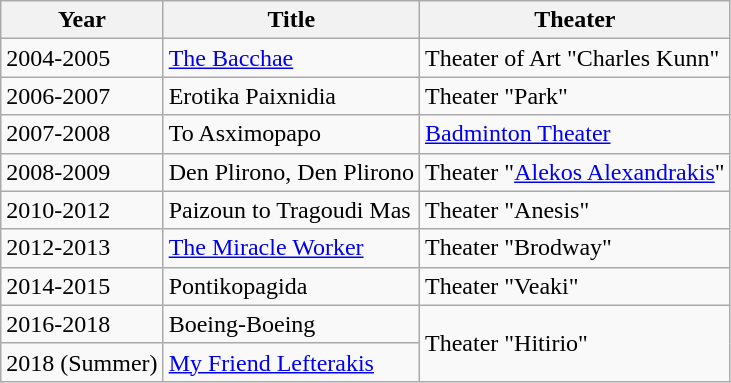<table class="wikitable sortable">
<tr>
<th>Year</th>
<th>Title</th>
<th>Theater</th>
</tr>
<tr>
<td>2004-2005</td>
<td><a href='#'>The Bacchae</a></td>
<td>Theater of Art "Charles Kunn"</td>
</tr>
<tr>
<td>2006-2007</td>
<td>Erotika Paixnidia</td>
<td>Theater "Park"</td>
</tr>
<tr>
<td>2007-2008</td>
<td>To Asximopapo</td>
<td><a href='#'>Badminton Theater</a></td>
</tr>
<tr>
<td>2008-2009</td>
<td>Den Plirono, Den Plirono</td>
<td>Theater "<a href='#'>Alekos Alexandrakis</a>"</td>
</tr>
<tr>
<td>2010-2012</td>
<td>Paizoun to Tragoudi Mas</td>
<td>Theater "Anesis"</td>
</tr>
<tr>
<td>2012-2013</td>
<td><a href='#'>The Miracle Worker</a></td>
<td>Theater "Brodway"</td>
</tr>
<tr>
<td>2014-2015</td>
<td>Pontikopagida</td>
<td>Theater "Veaki"</td>
</tr>
<tr>
<td>2016-2018</td>
<td>Boeing-Boeing</td>
<td rowspan=2>Theater "Hitirio"</td>
</tr>
<tr>
<td>2018 (Summer)</td>
<td><a href='#'>My Friend Lefterakis</a></td>
</tr>
</table>
